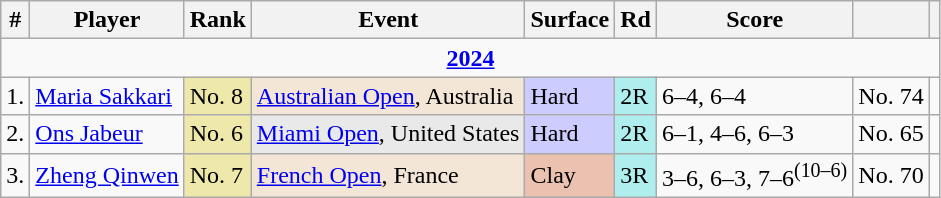<table class="wikitable sortable">
<tr>
<th>#</th>
<th>Player</th>
<th>Rank</th>
<th>Event</th>
<th>Surface</th>
<th>Rd</th>
<th>Score</th>
<th></th>
<th></th>
</tr>
<tr>
<td colspan=9 style=text-align:center><a href='#'><strong>2024</strong></a></td>
</tr>
<tr>
<td>1.</td>
<td> <a href='#'>Maria Sakkari</a></td>
<td bgcolor=eee8AA>No. 8</td>
<td bgcolor=f3e6d7><a href='#'>Australian Open</a>, Australia</td>
<td bgcolor=ccccff>Hard</td>
<td bgcolor=afeeee>2R</td>
<td>6–4, 6–4</td>
<td>No. 74</td>
<td align=center></td>
</tr>
<tr>
<td>2.</td>
<td> <a href='#'>Ons Jabeur</a></td>
<td bgcolor=eee8aa>No. 6</td>
<td bgcolor=e9e9e9><a href='#'>Miami Open</a>, United States</td>
<td bgcolor=ccccff>Hard</td>
<td bgcolor=afeeee>2R</td>
<td>6–1, 4–6, 6–3</td>
<td>No. 65</td>
<td align=center></td>
</tr>
<tr>
<td>3.</td>
<td> <a href='#'>Zheng Qinwen</a></td>
<td bgcolor=eee8aa>No. 7</td>
<td bgcolor=f3e6d7><a href='#'>French Open</a>, France</td>
<td bgcolor=ebc2af>Clay</td>
<td bgcolor=afeeee>3R</td>
<td>3–6, 6–3, 7–6<sup>(10–6)</sup></td>
<td>No. 70</td>
<td align=center></td>
</tr>
</table>
